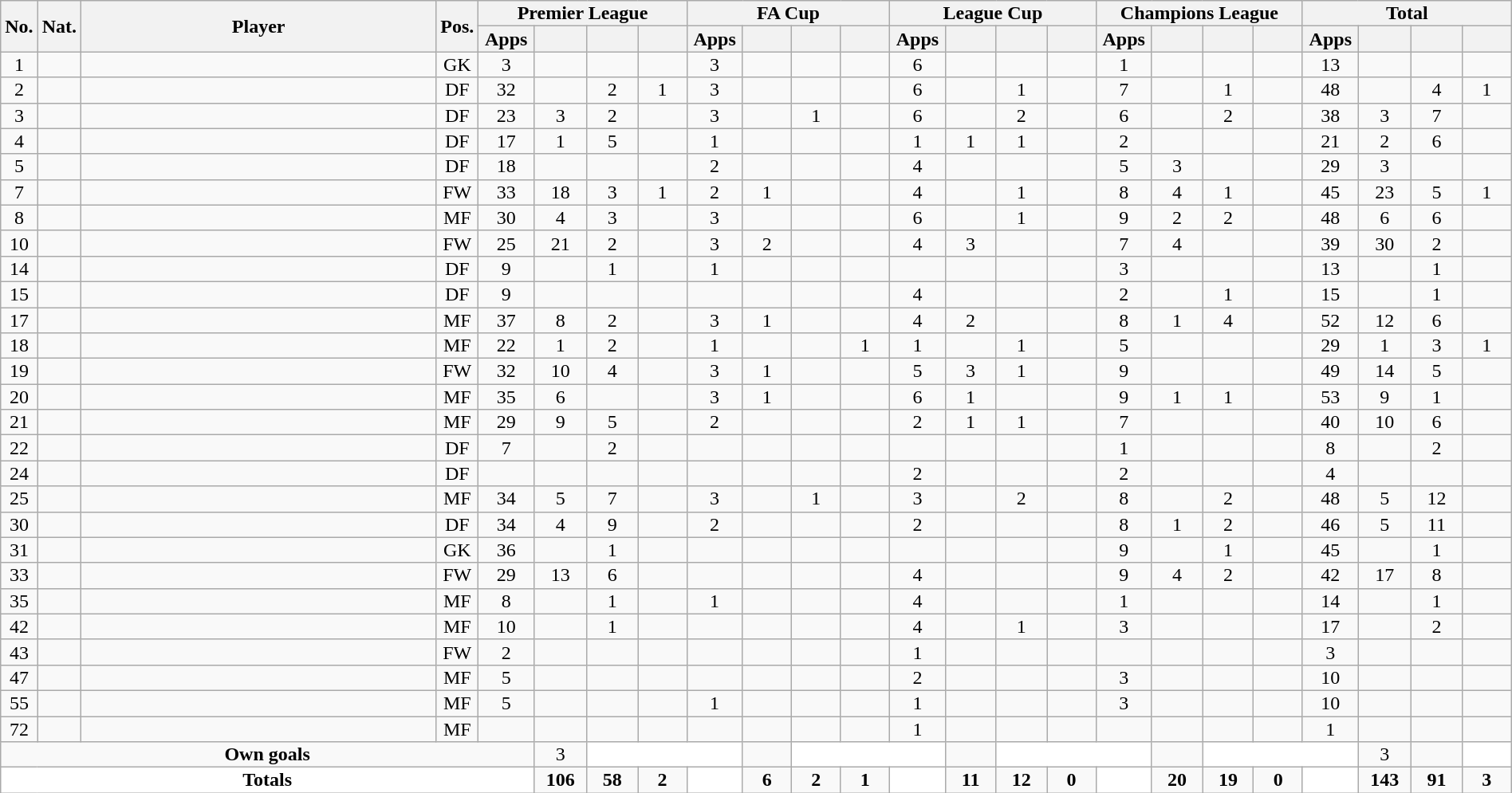<table class="wikitable sortable alternance" style="text-align:center; line-height:14px; width:100%">
<tr>
<th rowspan="2" style="width:10px;">No.</th>
<th rowspan="2" style="width:10px;">Nat.</th>
<th rowspan="2" scope="col" style="width:350px;">Player</th>
<th rowspan="2" style="width:10px;">Pos.</th>
<th colspan="4">Premier League</th>
<th colspan="4">FA Cup</th>
<th colspan="4">League Cup</th>
<th colspan="4">Champions League</th>
<th colspan="4">Total</th>
</tr>
<tr style="text-align:center;">
<th width=40>Apps</th>
<th width=40></th>
<th width=40></th>
<th width=40></th>
<th width=40>Apps</th>
<th width=40></th>
<th width=40></th>
<th width=40></th>
<th width=40>Apps</th>
<th width=40></th>
<th width=40></th>
<th width=40></th>
<th width=40>Apps</th>
<th width=40></th>
<th width=40></th>
<th width=40></th>
<th width=40>Apps</th>
<th width=40></th>
<th width=40></th>
<th width=40></th>
</tr>
<tr>
<td>1</td>
<td></td>
<td></td>
<td>GK</td>
<td>3</td>
<td></td>
<td></td>
<td></td>
<td>3</td>
<td></td>
<td></td>
<td></td>
<td>6</td>
<td></td>
<td></td>
<td></td>
<td>1</td>
<td></td>
<td></td>
<td></td>
<td>13</td>
<td></td>
<td></td>
<td></td>
</tr>
<tr>
<td>2</td>
<td></td>
<td></td>
<td>DF</td>
<td>32</td>
<td></td>
<td>2</td>
<td>1</td>
<td>3</td>
<td></td>
<td></td>
<td></td>
<td>6</td>
<td></td>
<td>1</td>
<td></td>
<td>7</td>
<td></td>
<td>1</td>
<td></td>
<td>48</td>
<td></td>
<td>4</td>
<td>1</td>
</tr>
<tr>
<td>3</td>
<td></td>
<td></td>
<td>DF</td>
<td>23</td>
<td>3</td>
<td>2</td>
<td></td>
<td>3</td>
<td></td>
<td>1</td>
<td></td>
<td>6</td>
<td></td>
<td>2</td>
<td></td>
<td>6</td>
<td></td>
<td>2</td>
<td></td>
<td>38</td>
<td>3</td>
<td>7</td>
<td></td>
</tr>
<tr>
<td>4</td>
<td></td>
<td></td>
<td>DF</td>
<td>17</td>
<td>1</td>
<td>5</td>
<td></td>
<td>1</td>
<td></td>
<td></td>
<td></td>
<td>1</td>
<td>1</td>
<td>1</td>
<td></td>
<td>2</td>
<td></td>
<td></td>
<td></td>
<td>21</td>
<td>2</td>
<td>6</td>
<td></td>
</tr>
<tr>
<td>5</td>
<td></td>
<td></td>
<td>DF</td>
<td>18</td>
<td></td>
<td></td>
<td></td>
<td>2</td>
<td></td>
<td></td>
<td></td>
<td>4</td>
<td></td>
<td></td>
<td></td>
<td>5</td>
<td>3</td>
<td></td>
<td></td>
<td>29</td>
<td>3</td>
<td></td>
<td></td>
</tr>
<tr>
<td>7</td>
<td></td>
<td></td>
<td>FW</td>
<td>33</td>
<td>18</td>
<td>3</td>
<td>1</td>
<td>2</td>
<td>1</td>
<td></td>
<td></td>
<td>4</td>
<td></td>
<td>1</td>
<td></td>
<td>8</td>
<td>4</td>
<td>1</td>
<td></td>
<td>45</td>
<td>23</td>
<td>5</td>
<td>1</td>
</tr>
<tr>
<td>8</td>
<td></td>
<td></td>
<td>MF</td>
<td>30</td>
<td>4</td>
<td>3</td>
<td></td>
<td>3</td>
<td></td>
<td></td>
<td></td>
<td>6</td>
<td></td>
<td>1</td>
<td></td>
<td>9</td>
<td>2</td>
<td>2</td>
<td></td>
<td>48</td>
<td>6</td>
<td>6</td>
<td></td>
</tr>
<tr>
<td>10</td>
<td></td>
<td></td>
<td>FW</td>
<td>25</td>
<td>21</td>
<td>2</td>
<td></td>
<td>3</td>
<td>2</td>
<td></td>
<td></td>
<td>4</td>
<td>3</td>
<td></td>
<td></td>
<td>7</td>
<td>4</td>
<td></td>
<td></td>
<td>39</td>
<td>30</td>
<td>2</td>
<td></td>
</tr>
<tr>
<td>14</td>
<td></td>
<td></td>
<td>DF</td>
<td>9</td>
<td></td>
<td>1</td>
<td></td>
<td>1</td>
<td></td>
<td></td>
<td></td>
<td></td>
<td></td>
<td></td>
<td></td>
<td>3</td>
<td></td>
<td></td>
<td></td>
<td>13</td>
<td></td>
<td>1</td>
<td></td>
</tr>
<tr>
<td>15</td>
<td></td>
<td></td>
<td>DF</td>
<td>9</td>
<td></td>
<td></td>
<td></td>
<td></td>
<td></td>
<td></td>
<td></td>
<td>4</td>
<td></td>
<td></td>
<td></td>
<td>2</td>
<td></td>
<td>1</td>
<td></td>
<td>15</td>
<td></td>
<td>1</td>
<td></td>
</tr>
<tr>
<td>17</td>
<td></td>
<td></td>
<td>MF</td>
<td>37</td>
<td>8</td>
<td>2</td>
<td></td>
<td>3</td>
<td>1</td>
<td></td>
<td></td>
<td>4</td>
<td>2</td>
<td></td>
<td></td>
<td>8</td>
<td>1</td>
<td>4</td>
<td></td>
<td>52</td>
<td>12</td>
<td>6</td>
<td></td>
</tr>
<tr>
<td>18</td>
<td></td>
<td></td>
<td>MF</td>
<td>22</td>
<td>1</td>
<td>2</td>
<td></td>
<td>1</td>
<td></td>
<td></td>
<td>1</td>
<td>1</td>
<td></td>
<td>1</td>
<td></td>
<td>5</td>
<td></td>
<td></td>
<td></td>
<td>29</td>
<td>1</td>
<td>3</td>
<td>1</td>
</tr>
<tr>
<td>19</td>
<td></td>
<td></td>
<td>FW</td>
<td>32</td>
<td>10</td>
<td>4</td>
<td></td>
<td>3</td>
<td>1</td>
<td></td>
<td></td>
<td>5</td>
<td>3</td>
<td>1</td>
<td></td>
<td>9</td>
<td></td>
<td></td>
<td></td>
<td>49</td>
<td>14</td>
<td>5</td>
<td></td>
</tr>
<tr>
<td>20</td>
<td></td>
<td></td>
<td>MF</td>
<td>35</td>
<td>6</td>
<td></td>
<td></td>
<td>3</td>
<td>1</td>
<td></td>
<td></td>
<td>6</td>
<td>1</td>
<td></td>
<td></td>
<td>9</td>
<td>1</td>
<td>1</td>
<td></td>
<td>53</td>
<td>9</td>
<td>1</td>
<td></td>
</tr>
<tr>
<td>21</td>
<td></td>
<td></td>
<td>MF</td>
<td>29</td>
<td>9</td>
<td>5</td>
<td></td>
<td>2</td>
<td></td>
<td></td>
<td></td>
<td>2</td>
<td>1</td>
<td>1</td>
<td></td>
<td>7</td>
<td></td>
<td></td>
<td></td>
<td>40</td>
<td>10</td>
<td>6</td>
<td></td>
</tr>
<tr>
<td>22</td>
<td></td>
<td></td>
<td>DF</td>
<td>7</td>
<td></td>
<td>2</td>
<td></td>
<td></td>
<td></td>
<td></td>
<td></td>
<td></td>
<td></td>
<td></td>
<td></td>
<td>1</td>
<td></td>
<td></td>
<td></td>
<td>8</td>
<td></td>
<td>2</td>
<td></td>
</tr>
<tr>
<td>24</td>
<td></td>
<td></td>
<td>DF</td>
<td></td>
<td></td>
<td></td>
<td></td>
<td></td>
<td></td>
<td></td>
<td></td>
<td>2</td>
<td></td>
<td></td>
<td></td>
<td>2</td>
<td></td>
<td></td>
<td></td>
<td>4</td>
<td></td>
<td></td>
<td></td>
</tr>
<tr>
<td>25</td>
<td></td>
<td></td>
<td>MF</td>
<td>34</td>
<td>5</td>
<td>7</td>
<td></td>
<td>3</td>
<td></td>
<td>1</td>
<td></td>
<td>3</td>
<td></td>
<td>2</td>
<td></td>
<td>8</td>
<td></td>
<td>2</td>
<td></td>
<td>48</td>
<td>5</td>
<td>12</td>
<td></td>
</tr>
<tr>
<td>30</td>
<td></td>
<td></td>
<td>DF</td>
<td>34</td>
<td>4</td>
<td>9</td>
<td></td>
<td>2</td>
<td></td>
<td></td>
<td></td>
<td>2</td>
<td></td>
<td></td>
<td></td>
<td>8</td>
<td>1</td>
<td>2</td>
<td></td>
<td>46</td>
<td>5</td>
<td>11</td>
<td></td>
</tr>
<tr>
<td>31</td>
<td></td>
<td></td>
<td>GK</td>
<td>36</td>
<td></td>
<td>1</td>
<td></td>
<td></td>
<td></td>
<td></td>
<td></td>
<td></td>
<td></td>
<td></td>
<td></td>
<td>9</td>
<td></td>
<td>1</td>
<td></td>
<td>45</td>
<td></td>
<td>1</td>
<td></td>
</tr>
<tr>
<td>33</td>
<td></td>
<td></td>
<td>FW</td>
<td>29</td>
<td>13</td>
<td>6</td>
<td></td>
<td></td>
<td></td>
<td></td>
<td></td>
<td>4</td>
<td></td>
<td></td>
<td></td>
<td>9</td>
<td>4</td>
<td>2</td>
<td></td>
<td>42</td>
<td>17</td>
<td>8</td>
<td></td>
</tr>
<tr>
<td>35</td>
<td></td>
<td></td>
<td>MF</td>
<td>8</td>
<td></td>
<td>1</td>
<td></td>
<td>1</td>
<td></td>
<td></td>
<td></td>
<td>4</td>
<td></td>
<td></td>
<td></td>
<td>1</td>
<td></td>
<td></td>
<td></td>
<td>14</td>
<td></td>
<td>1</td>
<td></td>
</tr>
<tr>
<td>42</td>
<td></td>
<td></td>
<td>MF</td>
<td>10</td>
<td></td>
<td>1</td>
<td></td>
<td></td>
<td></td>
<td></td>
<td></td>
<td>4</td>
<td></td>
<td>1</td>
<td></td>
<td>3</td>
<td></td>
<td></td>
<td></td>
<td>17</td>
<td></td>
<td>2</td>
<td></td>
</tr>
<tr>
<td>43</td>
<td></td>
<td></td>
<td>FW</td>
<td>2</td>
<td></td>
<td></td>
<td></td>
<td></td>
<td></td>
<td></td>
<td></td>
<td>1</td>
<td></td>
<td></td>
<td></td>
<td></td>
<td></td>
<td></td>
<td></td>
<td>3</td>
<td></td>
<td></td>
<td></td>
</tr>
<tr>
<td>47</td>
<td></td>
<td></td>
<td>MF</td>
<td>5</td>
<td></td>
<td></td>
<td></td>
<td></td>
<td></td>
<td></td>
<td></td>
<td>2</td>
<td></td>
<td></td>
<td></td>
<td>3</td>
<td></td>
<td></td>
<td></td>
<td>10</td>
<td></td>
<td></td>
<td></td>
</tr>
<tr>
<td>55</td>
<td></td>
<td></td>
<td>MF</td>
<td>5</td>
<td></td>
<td></td>
<td></td>
<td>1</td>
<td></td>
<td></td>
<td></td>
<td>1</td>
<td></td>
<td></td>
<td></td>
<td>3</td>
<td></td>
<td></td>
<td></td>
<td>10</td>
<td></td>
<td></td>
<td></td>
</tr>
<tr>
<td>72</td>
<td></td>
<td></td>
<td>MF</td>
<td></td>
<td></td>
<td></td>
<td></td>
<td></td>
<td></td>
<td></td>
<td></td>
<td>1</td>
<td></td>
<td></td>
<td></td>
<td></td>
<td></td>
<td></td>
<td></td>
<td>1</td>
<td></td>
<td></td>
<td></td>
</tr>
<tr class="sortbottom">
<td colspan="5"><strong>Own goals</strong></td>
<td>3</td>
<td ! colspan="3" style="background:white; text-align: center;"></td>
<td></td>
<td ! colspan="3" style="background:white; text-align: center;"></td>
<td></td>
<td ! colspan="3" style="background:white; text-align: center;"></td>
<td></td>
<td ! colspan="3" style="background:white; text-align: center;"></td>
<td>3</td>
<td></td>
<td style="background:white; text-align: center;" !></td>
</tr>
<tr class="sortbottom">
<td colspan="5"  style="background:white; text-align: center;"><strong>Totals</strong></td>
<td><strong>106</strong></td>
<td><strong>58</strong></td>
<td><strong>2</strong></td>
<td ! rowspan="3" style="background:white; text-align: center;"></td>
<td><strong>6</strong></td>
<td><strong>2</strong></td>
<td><strong>1</strong></td>
<td ! rowspan="3" style="background:white; text-align: center;"></td>
<td><strong>11</strong></td>
<td><strong>12</strong></td>
<td><strong>0</strong></td>
<td ! rowspan="3" style="background:white; text-align: center;"></td>
<td><strong>20</strong></td>
<td><strong>19</strong></td>
<td><strong>0</strong></td>
<td ! rowspan="3" style="background:white; text-align: center;"></td>
<td><strong>143</strong></td>
<td><strong>91</strong></td>
<td><strong>3</strong></td>
</tr>
</table>
